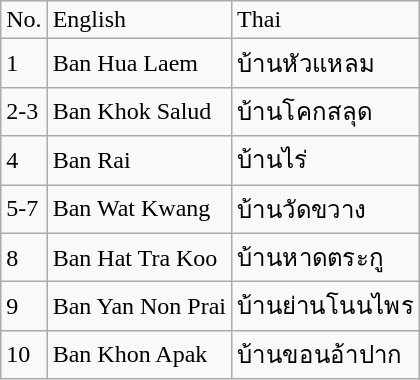<table class="wikitable">
<tr>
<td>No.</td>
<td>English</td>
<td>Thai</td>
</tr>
<tr>
<td>1</td>
<td>Ban Hua Laem</td>
<td>บ้านหัวแหลม</td>
</tr>
<tr>
<td>2-3</td>
<td>Ban Khok Salud</td>
<td>บ้านโคกสลุด</td>
</tr>
<tr>
<td>4</td>
<td>Ban Rai</td>
<td>บ้านไร่</td>
</tr>
<tr>
<td>5-7</td>
<td>Ban Wat Kwang</td>
<td>บ้านวัดขวาง</td>
</tr>
<tr>
<td>8</td>
<td>Ban Hat Tra Koo</td>
<td>บ้านหาดตระกู</td>
</tr>
<tr>
<td>9</td>
<td>Ban Yan Non Prai</td>
<td>บ้านย่านโนนไพร</td>
</tr>
<tr>
<td>10</td>
<td>Ban Khon Apak</td>
<td>บ้านขอนอ้าปาก</td>
</tr>
</table>
